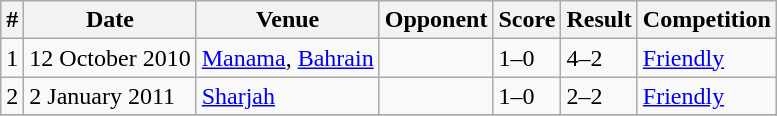<table class="wikitable">
<tr>
<th>#</th>
<th>Date</th>
<th>Venue</th>
<th>Opponent</th>
<th>Score</th>
<th>Result</th>
<th>Competition</th>
</tr>
<tr>
<td>1</td>
<td>12 October 2010</td>
<td><a href='#'>Manama</a>, <a href='#'>Bahrain</a></td>
<td></td>
<td>1–0</td>
<td>4–2</td>
<td><a href='#'>Friendly</a></td>
</tr>
<tr>
<td>2</td>
<td>2 January 2011</td>
<td><a href='#'>Sharjah</a></td>
<td></td>
<td>1–0</td>
<td>2–2</td>
<td><a href='#'>Friendly</a></td>
</tr>
<tr>
</tr>
</table>
